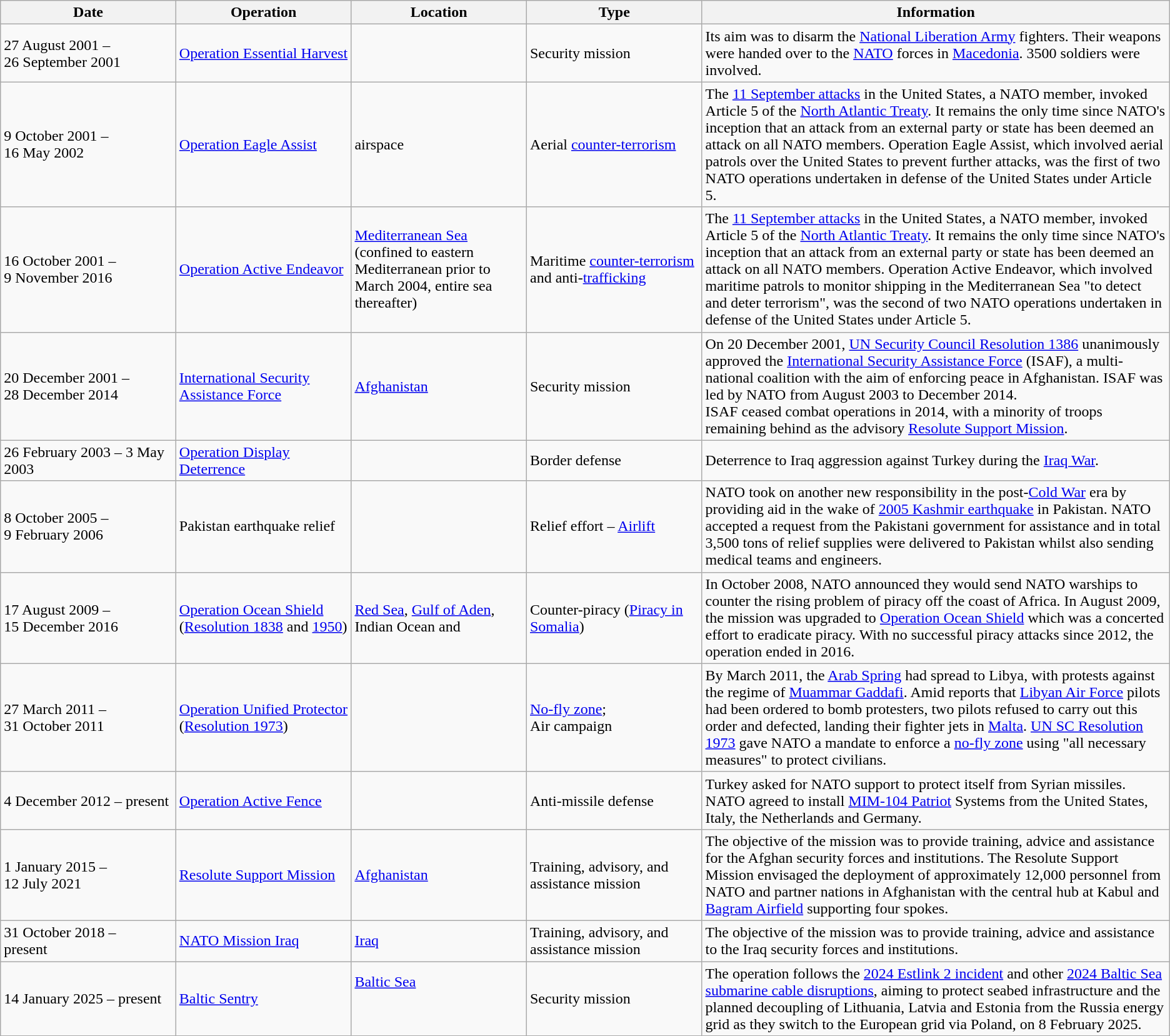<table class="wikitable">
<tr>
<th width=15%>Date</th>
<th width=15%>Operation</th>
<th width=15%>Location</th>
<th width=15%>Type</th>
<th>Information</th>
</tr>
<tr>
<td>27 August 2001 –<br>26 September 2001</td>
<td><a href='#'>Operation Essential Harvest</a></td>
<td></td>
<td>Security mission</td>
<td>Its aim was to disarm the <a href='#'>National Liberation Army</a> fighters. Their weapons were handed over to the <a href='#'>NATO</a> forces in <a href='#'>Macedonia</a>. 3500 soldiers were involved.</td>
</tr>
<tr>
<td>9 October 2001 –<br>16 May 2002</td>
<td><a href='#'>Operation Eagle Assist</a></td>
<td> airspace</td>
<td>Aerial <a href='#'>counter-terrorism</a></td>
<td>The <a href='#'>11 September attacks</a> in the United States, a NATO member, invoked Article 5 of the <a href='#'>North Atlantic Treaty</a>. It remains the only time since NATO's inception that an attack from an external party or state has been deemed an attack on all NATO members. Operation Eagle Assist, which involved aerial patrols over the United States to prevent further attacks, was the first of two NATO operations undertaken in defense of the United States under Article 5.</td>
</tr>
<tr>
<td>16 October 2001 –<br>9 November 2016</td>
<td><a href='#'>Operation Active Endeavor</a></td>
<td><a href='#'>Mediterranean Sea</a> (confined to eastern Mediterranean prior to March 2004, entire sea thereafter)</td>
<td>Maritime <a href='#'>counter-terrorism</a> and anti-<a href='#'>trafficking</a></td>
<td>The <a href='#'>11 September attacks</a> in the United States, a NATO member, invoked Article 5 of the <a href='#'>North Atlantic Treaty</a>. It remains the only time since NATO's inception that an attack from an external party or state has been deemed an attack on all NATO members. Operation Active Endeavor, which involved maritime patrols to monitor shipping in the Mediterranean Sea "to detect and deter terrorism", was the second of two NATO operations undertaken in defense of the United States under Article 5.</td>
</tr>
<tr>
<td>20 December 2001 –<br>28 December 2014</td>
<td><a href='#'>International Security Assistance Force</a></td>
<td> <a href='#'>Afghanistan</a></td>
<td>Security mission</td>
<td>On 20 December 2001, <a href='#'>UN Security Council Resolution 1386</a> unanimously approved the <a href='#'>International Security Assistance Force</a> (ISAF), a multi-national coalition with the aim of enforcing peace in Afghanistan. ISAF was led by NATO from August 2003 to December 2014.<br>ISAF ceased combat operations in 2014, with a minority of troops remaining behind as the advisory <a href='#'>Resolute Support Mission</a>.</td>
</tr>
<tr>
<td>26 February 2003 – 3 May 2003</td>
<td><a href='#'>Operation Display Deterrence</a></td>
<td></td>
<td>Border defense</td>
<td>Deterrence to Iraq aggression against Turkey during the <a href='#'>Iraq War</a>.</td>
</tr>
<tr>
<td>8 October 2005 –<br>9 February 2006</td>
<td>Pakistan earthquake relief</td>
<td></td>
<td>Relief effort – <a href='#'>Airlift</a></td>
<td>NATO took on another new responsibility in the post-<a href='#'>Cold War</a> era by providing aid in the wake of <a href='#'>2005 Kashmir earthquake</a> in Pakistan. NATO accepted a request from the Pakistani government for assistance and in total 3,500 tons of relief supplies were delivered to Pakistan whilst also sending medical teams and engineers.</td>
</tr>
<tr>
<td>17 August 2009 –<br>15 December 2016</td>
<td><a href='#'>Operation Ocean Shield</a><br>(<a href='#'>Resolution 1838</a> and <a href='#'>1950</a>)</td>
<td><a href='#'>Red Sea</a>, <a href='#'>Gulf of Aden</a>, Indian Ocean  and </td>
<td>Counter-piracy (<a href='#'>Piracy in Somalia</a>)</td>
<td>In October 2008, NATO announced they would send NATO warships to counter the rising problem of piracy off the coast of Africa. In August 2009, the mission was upgraded to <a href='#'>Operation Ocean Shield</a> which was a concerted effort to eradicate piracy. With no successful piracy attacks since 2012, the operation ended in 2016.</td>
</tr>
<tr>
<td>27 March 2011 –<br>31 October 2011</td>
<td><a href='#'>Operation Unified Protector</a><br>(<a href='#'>Resolution 1973</a>)</td>
<td></td>
<td><a href='#'>No-fly zone</a>;<br>Air campaign</td>
<td>By March 2011, the <a href='#'>Arab Spring</a> had spread to Libya, with protests against the regime of <a href='#'>Muammar Gaddafi</a>. Amid reports that <a href='#'>Libyan Air Force</a> pilots had been ordered to bomb protesters, two pilots refused to carry out this order and defected, landing their fighter jets in <a href='#'>Malta</a>. <a href='#'>UN SC Resolution 1973</a> gave NATO a mandate to enforce a <a href='#'>no-fly zone</a> using "all necessary measures" to protect civilians.</td>
</tr>
<tr>
<td>4 December 2012 – present</td>
<td><a href='#'>Operation Active Fence</a></td>
<td></td>
<td>Anti-missile defense</td>
<td>Turkey asked for NATO support to protect itself from Syrian missiles. NATO agreed to install <a href='#'>MIM-104 Patriot</a> Systems from the United States, Italy, the Netherlands and Germany.</td>
</tr>
<tr>
<td>1 January 2015 –<br>12 July 2021</td>
<td><a href='#'>Resolute Support Mission</a></td>
<td> <a href='#'>Afghanistan</a></td>
<td>Training, advisory, and assistance mission</td>
<td>The objective of the mission was to provide training, advice and assistance for the Afghan security forces and institutions. The Resolute Support Mission envisaged the deployment of approximately 12,000 personnel from NATO and partner nations in Afghanistan with the central hub at Kabul and <a href='#'>Bagram Airfield</a> supporting four spokes.</td>
</tr>
<tr>
<td>31 October 2018 –<br>present</td>
<td><a href='#'>NATO Mission Iraq</a></td>
<td> <a href='#'>Iraq</a></td>
<td>Training, advisory, and assistance mission</td>
<td>The objective of the mission was to provide training, advice and assistance to the Iraq security forces and institutions.</td>
</tr>
<tr>
<td>14 January 2025 – present</td>
<td><a href='#'>Baltic Sentry</a></td>
<td><a href='#'>Baltic Sea</a><br><br><br></td>
<td>Security mission</td>
<td>The operation follows the <a href='#'>2024 Estlink 2 incident</a> and other <a href='#'>2024 Baltic Sea submarine cable disruptions</a>,  aiming to protect seabed infrastructure and the planned decoupling of Lithuania, Latvia and Estonia from the Russia energy grid as they switch to the European grid via Poland, on 8 February 2025.</td>
</tr>
</table>
